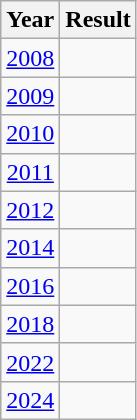<table class="wikitable" style="text-align:center">
<tr>
<th>Year</th>
<th>Result</th>
</tr>
<tr>
<td><a href='#'>2008</a></td>
<td></td>
</tr>
<tr>
<td><a href='#'>2009</a></td>
<td></td>
</tr>
<tr>
<td><a href='#'>2010</a></td>
<td></td>
</tr>
<tr>
<td><a href='#'>2011</a></td>
<td></td>
</tr>
<tr>
<td><a href='#'>2012</a></td>
<td></td>
</tr>
<tr>
<td><a href='#'>2014</a></td>
<td></td>
</tr>
<tr>
<td><a href='#'>2016</a></td>
<td></td>
</tr>
<tr>
<td><a href='#'>2018</a></td>
<td></td>
</tr>
<tr>
<td><a href='#'>2022</a></td>
<td></td>
</tr>
<tr>
<td><a href='#'>2024</a></td>
<td></td>
</tr>
</table>
